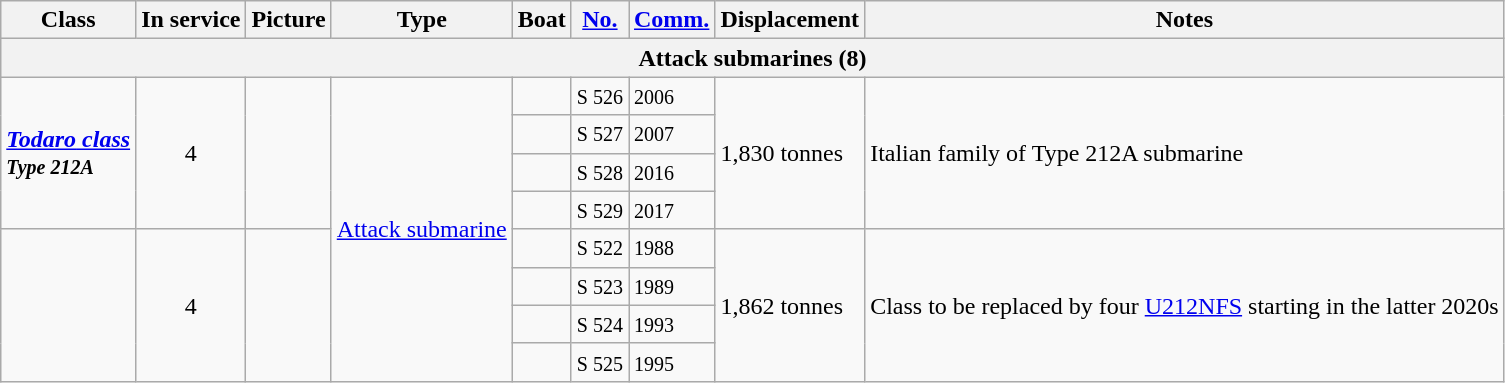<table class="wikitable">
<tr>
<th>Class</th>
<th>In service</th>
<th>Picture</th>
<th>Type</th>
<th>Boat</th>
<th><a href='#'>No.</a></th>
<th><a href='#'>Comm.</a></th>
<th>Displacement</th>
<th>Notes</th>
</tr>
<tr>
<th colspan="9">Attack submarines (8)</th>
</tr>
<tr>
<td rowspan="4"><a href='#'><strong><em>Todaro<em> class<strong></a><br></em><small>Type 212A</small><em></td>
<td rowspan="4" style="text-align: center;"></strong>4<strong></td>
<td rowspan="4"></td>
<td rowspan="8"><a href='#'>Attack submarine</a></td>
<td></em><small></small><em></td>
<td><small>S 526</small></td>
<td><small>2006</small></td>
<td rowspan=4>1,830 tonnes</td>
<td rowspan=4>Italian family of Type 212A submarine </td>
</tr>
<tr>
<td><small></small></td>
<td><small>S 527</small></td>
<td><small>2007</small></td>
</tr>
<tr>
<td></em><small></small><em></td>
<td><small>S 528</small></td>
<td><small>2016</small></td>
</tr>
<tr>
<td></em><small></small><em></td>
<td><small>S 529</small></td>
<td><small>2017</small></td>
</tr>
<tr>
<td rowspan="4"></strong><strong></td>
<td rowspan="4" style="text-align: center;"></strong>4<strong></td>
<td rowspan="4"></td>
<td><small></small></td>
<td><small>S 522</small></td>
<td><small>1988</small></td>
<td rowspan=4>1,862 tonnes</td>
<td rowspan=4>Class to be replaced by four <a href='#'>U212NFS</a> starting in the latter 2020s</td>
</tr>
<tr>
<td><small></small></td>
<td><small>S 523</small></td>
<td><small>1989</small></td>
</tr>
<tr>
<td><small></small></td>
<td><small>S 524</small></td>
<td><small>1993</small></td>
</tr>
<tr>
<td><small></small></td>
<td><small>S 525</small></td>
<td><small>1995</small></td>
</tr>
</table>
